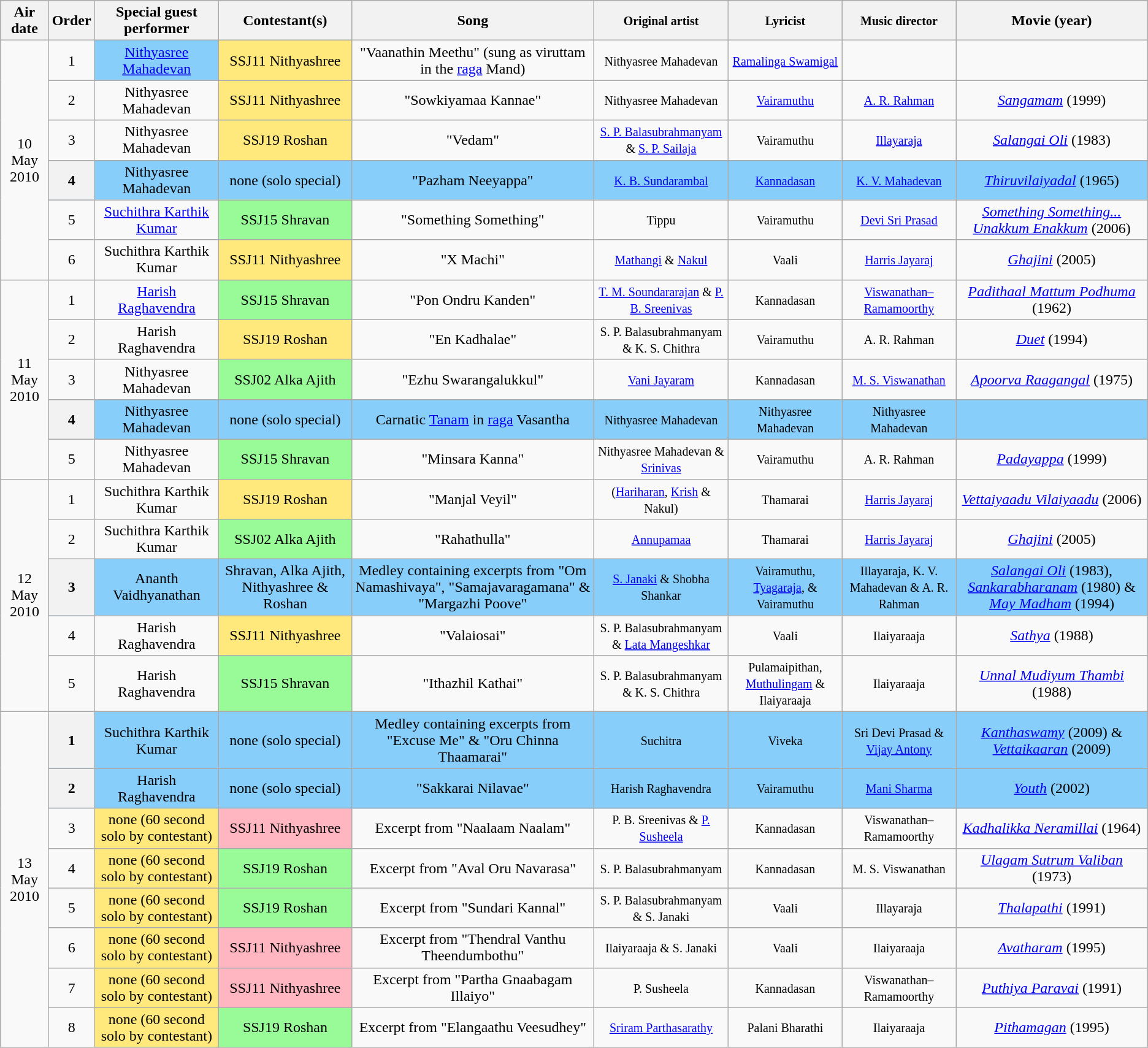<table class="wikitable sortable sticky-header" style="text-align: center; width: auto;">
<tr style="background:lightgrey; text-align:center;">
<th>Air date</th>
<th>Order</th>
<th>Special guest performer</th>
<th>Contestant(s)</th>
<th>Song</th>
<th><small>Original artist</small></th>
<th><small>Lyricist</small></th>
<th><small>Music director</small></th>
<th>Movie (year)</th>
</tr>
<tr>
<td rowspan=6>10 May 2010</td>
<td>1</td>
<td style="background:lightskyblue"><a href='#'>Nithyasree Mahadevan</a></td>
<td style="background:#ffe87c;">SSJ11 Nithyashree</td>
<td>"Vaanathin Meethu" (sung as viruttam in the <a href='#'>raga</a> Mand)</td>
<td><small>Nithyasree Mahadevan</small></td>
<td><small><a href='#'>Ramalinga Swamigal</a></small></td>
<td></td>
<td></td>
</tr>
<tr>
<td>2</td>
<td>Nithyasree Mahadevan</td>
<td style="background:#ffe87c;">SSJ11 Nithyashree</td>
<td>"Sowkiyamaa Kannae"</td>
<td><small>Nithyasree Mahadevan</small></td>
<td><small><a href='#'>Vairamuthu</a></small></td>
<td><small><a href='#'>A. R. Rahman</a></small></td>
<td><em><a href='#'>Sangamam</a></em> (1999)</td>
</tr>
<tr>
<td>3</td>
<td>Nithyasree Mahadevan</td>
<td style="background:#ffe87c;">SSJ19 Roshan</td>
<td>"Vedam"</td>
<td><small><a href='#'>S. P. Balasubrahmanyam</a> & <a href='#'>S. P. Sailaja</a></small></td>
<td><small>Vairamuthu</small></td>
<td><small><a href='#'>Illayaraja</a></small></td>
<td><em><a href='#'>Salangai Oli</a></em> (1983)</td>
</tr>
<tr style="background:lightskyblue">
<th scope="row">4</th>
<td>Nithyasree Mahadevan</td>
<td>none (solo special)</td>
<td>"Pazham Neeyappa"</td>
<td><small><a href='#'>K. B. Sundarambal</a></small></td>
<td><small> <a href='#'>Kannadasan</a></small></td>
<td><small><a href='#'>K. V. Mahadevan</a></small></td>
<td><em><a href='#'>Thiruvilaiyadal</a></em> (1965)</td>
</tr>
<tr>
<td>5</td>
<td><a href='#'>Suchithra Karthik Kumar</a></td>
<td style="background:palegreen">SSJ15 Shravan</td>
<td>"Something Something"</td>
<td><small> Tippu</small></td>
<td><small>Vairamuthu</small></td>
<td><small><a href='#'>Devi Sri Prasad</a></small></td>
<td><em><a href='#'>Something Something... Unakkum Enakkum</a></em> (2006)</td>
</tr>
<tr>
<td>6</td>
<td>Suchithra Karthik Kumar</td>
<td style="background:#ffe87c;">SSJ11 Nithyashree</td>
<td>"X Machi"</td>
<td><small><a href='#'>Mathangi</a> & <a href='#'>Nakul</a></small></td>
<td><small>Vaali</small></td>
<td><small><a href='#'>Harris Jayaraj</a></small></td>
<td><em><a href='#'>Ghajini</a></em> (2005)</td>
</tr>
<tr>
<td rowspan=5>11 May 2010</td>
<td>1</td>
<td><a href='#'>Harish Raghavendra</a></td>
<td style="background:palegreen">SSJ15 Shravan</td>
<td>"Pon Ondru Kanden"</td>
<td><small><a href='#'>T. M. Soundararajan</a> & <a href='#'>P. B. Sreenivas</a></small></td>
<td><small>Kannadasan</small></td>
<td><small><a href='#'>Viswanathan–Ramamoorthy</a></small></td>
<td><em><a href='#'>Padithaal Mattum Podhuma</a></em> (1962)</td>
</tr>
<tr>
<td>2</td>
<td>Harish Raghavendra</td>
<td style="background:#ffe87c;">SSJ19 Roshan</td>
<td>"En Kadhalae"</td>
<td><small>S. P. Balasubrahmanyam & K. S. Chithra</small></td>
<td><small>Vairamuthu</small></td>
<td><small>A. R. Rahman</small></td>
<td><em><a href='#'>Duet</a></em> (1994)</td>
</tr>
<tr>
<td>3</td>
<td>Nithyasree Mahadevan</td>
<td style="background:palegreen">SSJ02 Alka Ajith</td>
<td>"Ezhu Swarangalukkul"</td>
<td><small><a href='#'>Vani Jayaram</a></small></td>
<td><small>Kannadasan</small></td>
<td><small><a href='#'>M. S. Viswanathan</a></small></td>
<td><em><a href='#'>Apoorva Raagangal</a></em> (1975)</td>
</tr>
<tr style="background:lightskyblue">
<th scope="row">4</th>
<td>Nithyasree Mahadevan</td>
<td>none (solo special)</td>
<td>Carnatic <a href='#'>Tanam</a> in <a href='#'>raga</a> Vasantha</td>
<td><small>Nithyasree Mahadevan</small></td>
<td><small>Nithyasree Mahadevan</small></td>
<td><small>Nithyasree Mahadevan</small></td>
<td></td>
</tr>
<tr>
<td>5</td>
<td>Nithyasree Mahadevan</td>
<td style="background:palegreen">SSJ15 Shravan</td>
<td>"Minsara Kanna"</td>
<td><small>Nithyasree Mahadevan & <a href='#'>Srinivas</a></small></td>
<td><small>Vairamuthu</small></td>
<td><small>A. R. Rahman</small></td>
<td><em><a href='#'>Padayappa</a></em> (1999)</td>
</tr>
<tr>
<td rowspan=5>12 May 2010</td>
<td>1</td>
<td>Suchithra Karthik Kumar</td>
<td style="background:#ffe87c;">SSJ19 Roshan</td>
<td>"Manjal Veyil"</td>
<td><small>(<a href='#'>Hariharan</a>, <a href='#'>Krish</a> & Nakul)</small></td>
<td><small>Thamarai</small></td>
<td><small><a href='#'>Harris Jayaraj</a></small></td>
<td><em><a href='#'>Vettaiyaadu Vilaiyaadu</a></em> (2006)</td>
</tr>
<tr>
<td>2</td>
<td>Suchithra Karthik Kumar</td>
<td style="background:palegreen">SSJ02 Alka Ajith</td>
<td>"Rahathulla"</td>
<td><small><a href='#'>Annupamaa</a></small></td>
<td><small>Thamarai</small></td>
<td><small><a href='#'>Harris Jayaraj</a></small></td>
<td><em><a href='#'>Ghajini</a></em> (2005)</td>
</tr>
<tr style="background:lightskyblue">
<th scope="row">3</th>
<td>Ananth Vaidhyanathan</td>
<td>Shravan, Alka Ajith, Nithyashree & Roshan</td>
<td>Medley containing excerpts from "Om Namashivaya", "Samajavaragamana" & "Margazhi Poove"</td>
<td><small><a href='#'>S. Janaki</a> & Shobha Shankar</small></td>
<td><small>Vairamuthu, <a href='#'>Tyagaraja</a>, & Vairamuthu</small></td>
<td><small>Illayaraja, K. V. Mahadevan & A. R. Rahman</small></td>
<td><em><a href='#'>Salangai Oli</a></em> (1983), <em><a href='#'>Sankarabharanam</a></em> (1980) & <em><a href='#'>May Madham</a></em> (1994)</td>
</tr>
<tr>
<td>4</td>
<td>Harish Raghavendra</td>
<td style="background:#ffe87c;">SSJ11 Nithyashree</td>
<td>"Valaiosai"</td>
<td><small>S. P. Balasubrahmanyam & <a href='#'>Lata Mangeshkar</a></small></td>
<td><small>Vaali</small></td>
<td><small>Ilaiyaraaja</small></td>
<td><em><a href='#'>Sathya</a></em> (1988)</td>
</tr>
<tr>
<td>5</td>
<td>Harish Raghavendra</td>
<td style="background:palegreen">SSJ15 Shravan</td>
<td>"Ithazhil Kathai"</td>
<td><small>S. P. Balasubrahmanyam & K. S. Chithra</small></td>
<td><small>Pulamaipithan, <a href='#'>Muthulingam</a> & Ilaiyaraaja</small></td>
<td><small>Ilaiyaraaja</small></td>
<td><em><a href='#'>Unnal Mudiyum Thambi</a></em> (1988)</td>
</tr>
<tr>
<td rowspan=9>13 May 2010</td>
</tr>
<tr style="background:lightskyblue">
<th scope="row">1</th>
<td>Suchithra Karthik Kumar</td>
<td>none (solo special)</td>
<td>Medley containing excerpts from "Excuse Me" & "Oru Chinna Thaamarai"</td>
<td><small>Suchitra</small></td>
<td><small>Viveka</small></td>
<td><small>Sri Devi Prasad & <a href='#'>Vijay Antony</a></small></td>
<td><em><a href='#'>Kanthaswamy</a></em> (2009) & <em><a href='#'>Vettaikaaran</a></em> (2009)</td>
</tr>
<tr style="background:lightskyblue">
<th scope="row">2</th>
<td>Harish Raghavendra</td>
<td>none (solo special)</td>
<td>"Sakkarai Nilavae"</td>
<td><small>Harish Raghavendra</small></td>
<td><small>Vairamuthu</small></td>
<td><small><a href='#'>Mani Sharma</a></small></td>
<td><em><a href='#'>Youth</a></em> (2002)</td>
</tr>
<tr>
<td>3</td>
<td style="background:#ffe87c;">none (60 second solo by contestant)</td>
<td style="background:lightpink">SSJ11 Nithyashree</td>
<td>Excerpt from "Naalaam Naalam"</td>
<td><small>P. B. Sreenivas & <a href='#'>P. Susheela</a></small></td>
<td><small>Kannadasan</small></td>
<td><small>Viswanathan–Ramamoorthy</small></td>
<td><em><a href='#'>Kadhalikka Neramillai</a></em> (1964)</td>
</tr>
<tr>
<td>4</td>
<td style="background:#ffe87c;">none (60 second solo by contestant)</td>
<td style="background:palegreen">SSJ19 Roshan</td>
<td>Excerpt from "Aval Oru Navarasa"</td>
<td><small>S. P. Balasubrahmanyam</small></td>
<td><small>Kannadasan</small></td>
<td><small>M. S. Viswanathan</small></td>
<td><em><a href='#'>Ulagam Sutrum Valiban</a></em> (1973)</td>
</tr>
<tr>
<td>5</td>
<td style="background:#ffe87c;">none (60 second solo by contestant)</td>
<td style="background:palegreen">SSJ19 Roshan</td>
<td>Excerpt from "Sundari Kannal"</td>
<td><small>S. P. Balasubrahmanyam & S. Janaki</small></td>
<td><small>Vaali</small></td>
<td><small>Illayaraja</small></td>
<td><em><a href='#'>Thalapathi</a></em> (1991)</td>
</tr>
<tr>
<td>6</td>
<td style="background:#ffe87c;">none (60 second solo by contestant)</td>
<td style="background:lightpink">SSJ11 Nithyashree</td>
<td>Excerpt from "Thendral Vanthu Theendumbothu"</td>
<td><small>Ilaiyaraaja & S. Janaki</small></td>
<td><small>Vaali</small></td>
<td><small>Ilaiyaraaja</small></td>
<td><em><a href='#'>Avatharam</a></em> (1995)</td>
</tr>
<tr>
<td>7</td>
<td style="background:#ffe87c;">none (60 second solo by contestant)</td>
<td style="background:lightpink">SSJ11 Nithyashree</td>
<td>Excerpt from "Partha Gnaabagam Illaiyo"</td>
<td><small>P. Susheela</small></td>
<td><small>Kannadasan</small></td>
<td><small>Viswanathan–Ramamoorthy</small></td>
<td><em><a href='#'>Puthiya Paravai</a></em> (1991)</td>
</tr>
<tr>
<td>8</td>
<td style="background:#ffe87c;">none (60 second solo by contestant)</td>
<td style="background:palegreen">SSJ19 Roshan</td>
<td>Excerpt from "Elangaathu Veesudhey"</td>
<td><small><a href='#'>Sriram Parthasarathy</a></small></td>
<td><small>Palani Bharathi</small></td>
<td><small>Ilaiyaraaja</small></td>
<td><em><a href='#'>Pithamagan</a></em> (1995)</td>
</tr>
</table>
